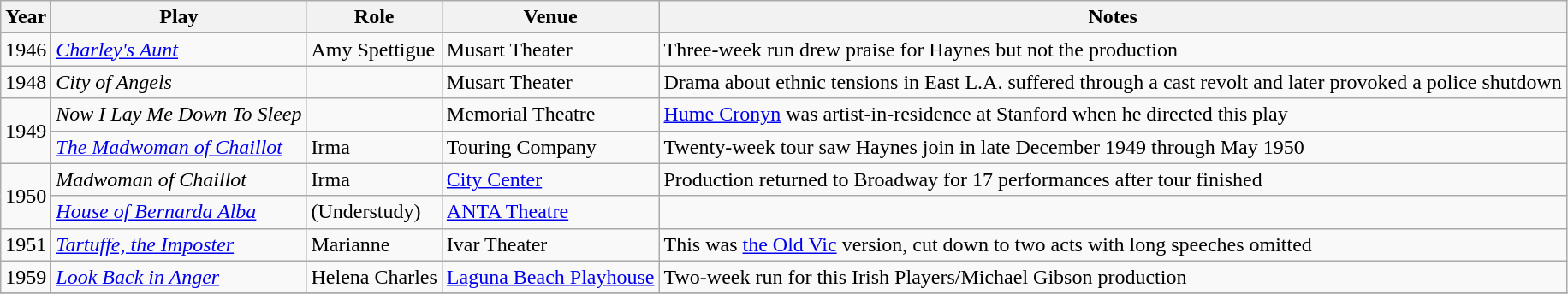<table class="wikitable sortable plainrowheaders">
<tr>
<th scope="col">Year</th>
<th scope="col">Play</th>
<th scope="col">Role</th>
<th scope="col">Venue</th>
<th scope="col">Notes</th>
</tr>
<tr>
<td>1946</td>
<td><em><a href='#'>Charley's Aunt</a></em></td>
<td>Amy Spettigue</td>
<td>Musart Theater</td>
<td>Three-week run drew praise for Haynes but not the production</td>
</tr>
<tr>
<td>1948</td>
<td><em>City of Angels</em></td>
<td></td>
<td>Musart Theater</td>
<td>Drama about ethnic tensions in East L.A. suffered through a cast revolt and later provoked a police shutdown</td>
</tr>
<tr>
<td rowspan=2>1949</td>
<td><em>Now I Lay Me Down To Sleep</em></td>
<td></td>
<td>Memorial Theatre</td>
<td><a href='#'>Hume Cronyn</a> was artist-in-residence at Stanford when he directed this play</td>
</tr>
<tr>
<td><em><a href='#'>The Madwoman of Chaillot</a></em></td>
<td>Irma</td>
<td>Touring Company</td>
<td>Twenty-week tour saw Haynes join in late December 1949 through May 1950</td>
</tr>
<tr>
<td rowspan=2>1950</td>
<td><em>Madwoman of Chaillot</em></td>
<td>Irma</td>
<td><a href='#'>City Center</a></td>
<td>Production returned to Broadway for 17 performances after tour finished</td>
</tr>
<tr>
<td><em><a href='#'>House of Bernarda Alba</a></em></td>
<td>(Understudy)</td>
<td><a href='#'>ANTA Theatre</a></td>
<td></td>
</tr>
<tr>
<td>1951</td>
<td><em><a href='#'>Tartuffe, the Imposter</a></em></td>
<td>Marianne</td>
<td>Ivar Theater</td>
<td>This was <a href='#'>the Old Vic</a> version, cut down to two acts with long speeches omitted</td>
</tr>
<tr>
<td>1959</td>
<td><em><a href='#'>Look Back in Anger</a></em></td>
<td>Helena Charles</td>
<td><a href='#'>Laguna Beach Playhouse</a></td>
<td>Two-week run for this Irish Players/Michael Gibson production</td>
</tr>
<tr>
</tr>
</table>
